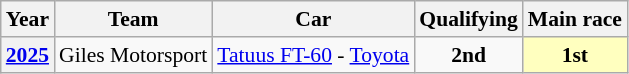<table class="wikitable" style="text-align:center; font-size:90%">
<tr>
<th>Year</th>
<th>Team</th>
<th>Car</th>
<th>Qualifying</th>
<th>Main race</th>
</tr>
<tr>
<th><a href='#'>2025</a></th>
<td align=left> Giles Motorsport</td>
<td align=left><a href='#'>Tatuus FT-60</a> - <a href='#'>Toyota</a></td>
<td><strong>2nd</strong></td>
<td style="background: #ffffbf"><strong>1st</strong></td>
</tr>
</table>
